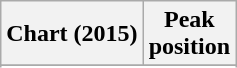<table class="wikitable sortable plainrowheaders">
<tr>
<th scope="col">Chart (2015)</th>
<th scope="col">Peak<br>position</th>
</tr>
<tr>
</tr>
<tr>
</tr>
<tr>
</tr>
<tr>
</tr>
</table>
